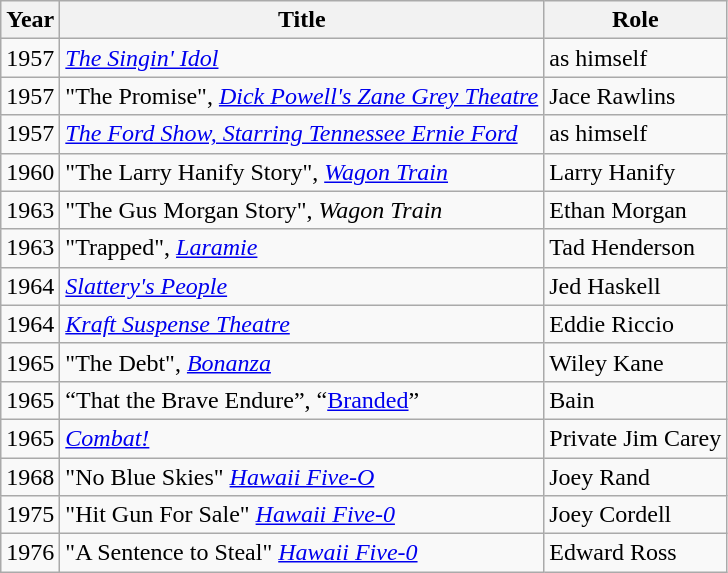<table class="wikitable">
<tr>
<th>Year</th>
<th>Title</th>
<th>Role</th>
</tr>
<tr>
<td>1957</td>
<td><em><a href='#'>The Singin' Idol</a></em></td>
<td>as himself</td>
</tr>
<tr>
<td>1957</td>
<td>"The Promise", <em><a href='#'>Dick Powell's Zane Grey Theatre</a></em></td>
<td>Jace Rawlins</td>
</tr>
<tr>
<td>1957</td>
<td><em><a href='#'>The Ford Show, Starring Tennessee Ernie Ford</a></em></td>
<td>as himself</td>
</tr>
<tr>
<td>1960</td>
<td>"The Larry Hanify Story", <em><a href='#'>Wagon Train</a></em></td>
<td>Larry Hanify</td>
</tr>
<tr>
<td>1963</td>
<td>"The Gus Morgan Story", <em>Wagon Train</em></td>
<td>Ethan Morgan</td>
</tr>
<tr>
<td>1963</td>
<td>"Trapped", <em><a href='#'>Laramie</a></em></td>
<td>Tad Henderson</td>
</tr>
<tr>
<td>1964</td>
<td><em><a href='#'>Slattery's People</a></em></td>
<td>Jed Haskell</td>
</tr>
<tr>
<td>1964</td>
<td><em><a href='#'>Kraft Suspense Theatre</a></em></td>
<td>Eddie Riccio</td>
</tr>
<tr>
<td>1965</td>
<td>"The Debt", <em><a href='#'>Bonanza</a></em></td>
<td>Wiley Kane</td>
</tr>
<tr>
<td>1965</td>
<td>“That the Brave Endure”, “<a href='#'>Branded</a>”</td>
<td>Bain</td>
</tr>
<tr>
<td>1965</td>
<td><em><a href='#'>Combat!</a></em></td>
<td>Private Jim Carey</td>
</tr>
<tr>
<td>1968</td>
<td>"No Blue Skies" <em><a href='#'>Hawaii Five-O</a></em></td>
<td>Joey Rand</td>
</tr>
<tr>
<td>1975</td>
<td>"Hit Gun For Sale" <em><a href='#'>Hawaii Five-0</a></em></td>
<td>Joey Cordell</td>
</tr>
<tr>
<td>1976</td>
<td>"A Sentence to Steal"  <em><a href='#'>Hawaii Five-0</a></em></td>
<td>Edward Ross</td>
</tr>
</table>
